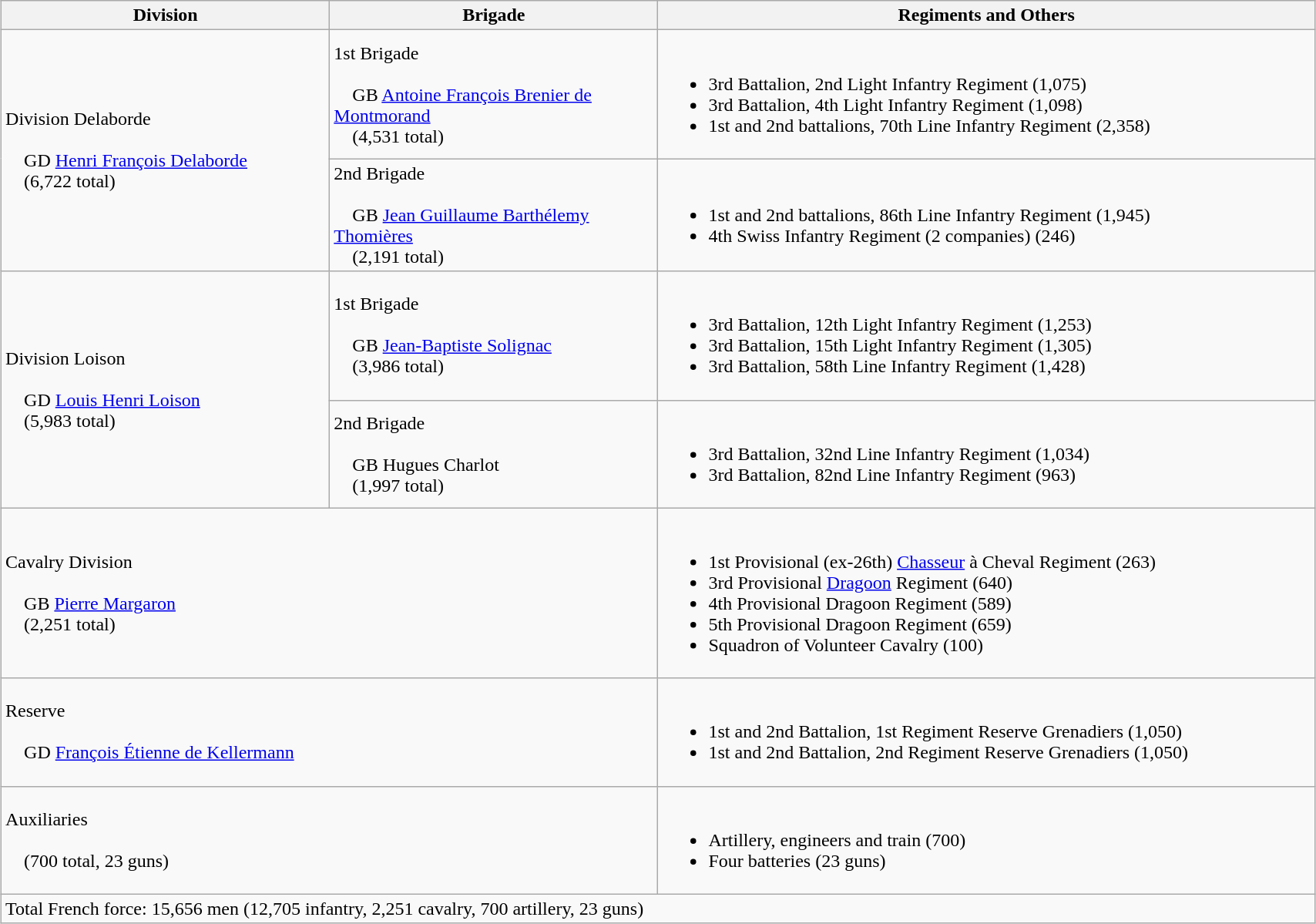<table class="wikitable" width="90%" style="margin: 1em auto 1em auto">
<tr>
<th style="width:25%;">Division</th>
<th style="width:25%;">Brigade</th>
<th>Regiments and Others</th>
</tr>
<tr>
<td rowspan=2>Division Delaborde<br><br>    GD <a href='#'>Henri François Delaborde</a>
<br>    (6,722 total)</td>
<td>1st Brigade<br><br>    GB <a href='#'>Antoine François Brenier de Montmorand</a>
<br>    (4,531 total)</td>
<td><br><ul><li>3rd Battalion, 2nd Light Infantry Regiment (1,075)</li><li>3rd Battalion, 4th Light Infantry Regiment (1,098)</li><li>1st and 2nd battalions, 70th Line Infantry Regiment (2,358)</li></ul></td>
</tr>
<tr>
<td>2nd Brigade<br><br>    GB <a href='#'>Jean Guillaume Barthélemy Thomières</a>
<br>    (2,191 total)</td>
<td><br><ul><li>1st and 2nd battalions, 86th Line Infantry Regiment (1,945)</li><li>4th Swiss Infantry Regiment (2 companies) (246)</li></ul></td>
</tr>
<tr>
<td rowspan=2>Division Loison<br><br>    GD <a href='#'>Louis Henri Loison</a>
<br>    (5,983 total)</td>
<td>1st Brigade<br><br>    GB <a href='#'>Jean-Baptiste Solignac</a>
<br>    (3,986 total)</td>
<td><br><ul><li>3rd Battalion, 12th Light Infantry Regiment (1,253)</li><li>3rd Battalion, 15th Light Infantry Regiment (1,305)</li><li>3rd Battalion, 58th Line Infantry Regiment (1,428)</li></ul></td>
</tr>
<tr>
<td>2nd Brigade<br><br>    GB Hugues Charlot
<br>    (1,997 total)</td>
<td><br><ul><li>3rd Battalion, 32nd Line Infantry Regiment (1,034)</li><li>3rd Battalion, 82nd Line Infantry Regiment (963)</li></ul></td>
</tr>
<tr>
<td colspan=2>Cavalry Division<br><br>    GB <a href='#'>Pierre Margaron</a>
<br>    (2,251 total)</td>
<td><br><ul><li>1st Provisional (ex-26th) <a href='#'>Chasseur</a> à Cheval Regiment (263)</li><li>3rd Provisional <a href='#'>Dragoon</a> Regiment (640)</li><li>4th Provisional Dragoon Regiment (589)</li><li>5th Provisional Dragoon Regiment (659)</li><li>Squadron of Volunteer Cavalry (100)</li></ul></td>
</tr>
<tr>
<td colspan=2>Reserve<br><br>    GD <a href='#'>François Étienne de Kellermann</a></td>
<td><br><ul><li>1st and 2nd Battalion, 1st Regiment Reserve Grenadiers (1,050) </li><li>1st and 2nd Battalion, 2nd Regiment Reserve Grenadiers (1,050)</li></ul></td>
</tr>
<tr>
<td colspan=2>Auxiliaries<br><br>    (700 total, 23 guns)</td>
<td><br><ul><li>Artillery, engineers and train (700)</li><li>Four batteries (23 guns)</li></ul></td>
</tr>
<tr>
<td colspan=3>Total French force: 15,656 men (12,705 infantry, 2,251 cavalry, 700 artillery, 23 guns)</td>
</tr>
</table>
